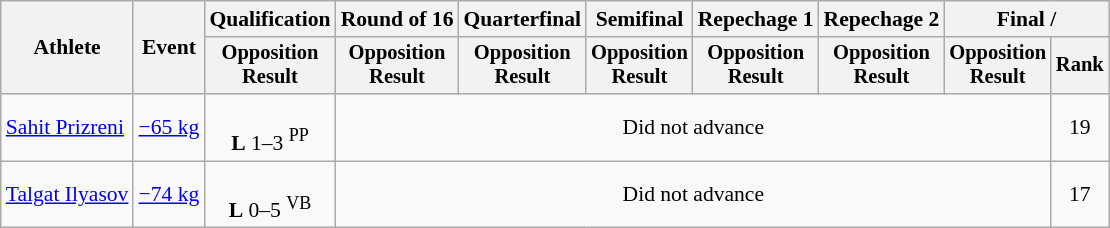<table class="wikitable" style="font-size:90%">
<tr>
<th rowspan=2>Athlete</th>
<th rowspan=2>Event</th>
<th>Qualification</th>
<th>Round of 16</th>
<th>Quarterfinal</th>
<th>Semifinal</th>
<th>Repechage 1</th>
<th>Repechage 2</th>
<th colspan=2>Final / </th>
</tr>
<tr style="font-size: 95%">
<th>Opposition<br>Result</th>
<th>Opposition<br>Result</th>
<th>Opposition<br>Result</th>
<th>Opposition<br>Result</th>
<th>Opposition<br>Result</th>
<th>Opposition<br>Result</th>
<th>Opposition<br>Result</th>
<th>Rank</th>
</tr>
<tr align=center>
<td align=left><a href='#'>Sahit Prizreni</a></td>
<td align=left><a href='#'>−65 kg</a></td>
<td><br><strong>L</strong> 1–3 <sup>PP</sup></td>
<td colspan=6>Did not advance</td>
<td>19</td>
</tr>
<tr align=center>
<td align=left><a href='#'>Talgat Ilyasov</a></td>
<td align=left><a href='#'>−74 kg</a></td>
<td><br><strong>L</strong> 0–5 <sup>VB</sup></td>
<td colspan=6>Did not advance</td>
<td>17</td>
</tr>
</table>
